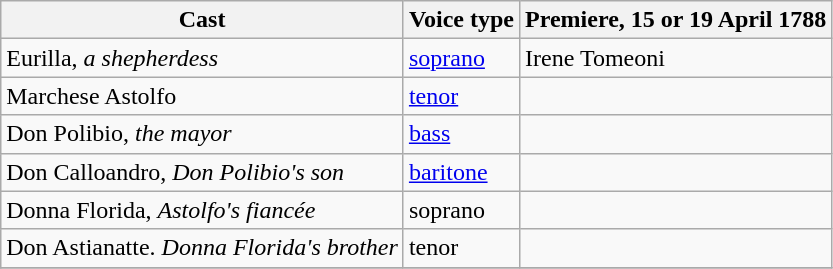<table class="wikitable">
<tr>
<th>Cast</th>
<th>Voice type</th>
<th>Premiere, 15 or 19 April 1788</th>
</tr>
<tr>
<td>Eurilla, <em>a shepherdess</em></td>
<td><a href='#'>soprano</a></td>
<td>Irene Tomeoni</td>
</tr>
<tr>
<td>Marchese Astolfo</td>
<td><a href='#'>tenor</a></td>
<td></td>
</tr>
<tr>
<td>Don Polibio, <em>the mayor</em></td>
<td><a href='#'>bass</a></td>
<td></td>
</tr>
<tr>
<td>Don Calloandro, <em>Don Polibio's son</em></td>
<td><a href='#'>baritone</a></td>
<td></td>
</tr>
<tr>
<td>Donna Florida, <em>Astolfo's fiancée</em></td>
<td>soprano</td>
<td></td>
</tr>
<tr>
<td>Don Astianatte. <em>Donna Florida's brother</em></td>
<td>tenor</td>
<td></td>
</tr>
<tr>
</tr>
</table>
